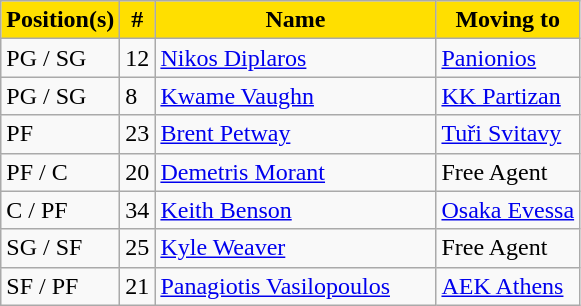<table class="wikitable sortable" style="text-align: left;">
<tr>
<th style="background:#FFDF00; color:black; text-align:center;";>Position(s)</th>
<th style="background:#FFDF00; color:black; text-align:center;";>#</th>
<th style="background:#FFDF00; color:black; text-align:center;"; width=180>Name</th>
<th style="background:#FFDF00; color:black; text-align:center;">Moving to</th>
</tr>
<tr>
<td>PG / SG</td>
<td>12</td>
<td> <a href='#'>Nikos Diplaros</a></td>
<td> <a href='#'>Panionios</a></td>
</tr>
<tr>
<td Point guard>PG / SG</td>
<td>8</td>
<td> <a href='#'>Kwame Vaughn</a></td>
<td> <a href='#'>KK Partizan</a></td>
</tr>
<tr>
<td>PF</td>
<td>23</td>
<td> <a href='#'>Brent Petway</a></td>
<td> <a href='#'>Tuři Svitavy</a></td>
</tr>
<tr>
<td>PF / C</td>
<td>20</td>
<td> <a href='#'>Demetris Morant</a></td>
<td>Free Agent</td>
</tr>
<tr>
<td>C / PF</td>
<td>34</td>
<td> <a href='#'>Keith Benson</a></td>
<td> <a href='#'>Osaka Evessa</a></td>
</tr>
<tr>
<td>SG / SF</td>
<td>25</td>
<td> <a href='#'>Kyle Weaver</a></td>
<td>Free Agent</td>
</tr>
<tr>
<td>SF / PF</td>
<td>21</td>
<td> <a href='#'>Panagiotis Vasilopoulos</a></td>
<td> <a href='#'>AEK Athens</a></td>
</tr>
</table>
